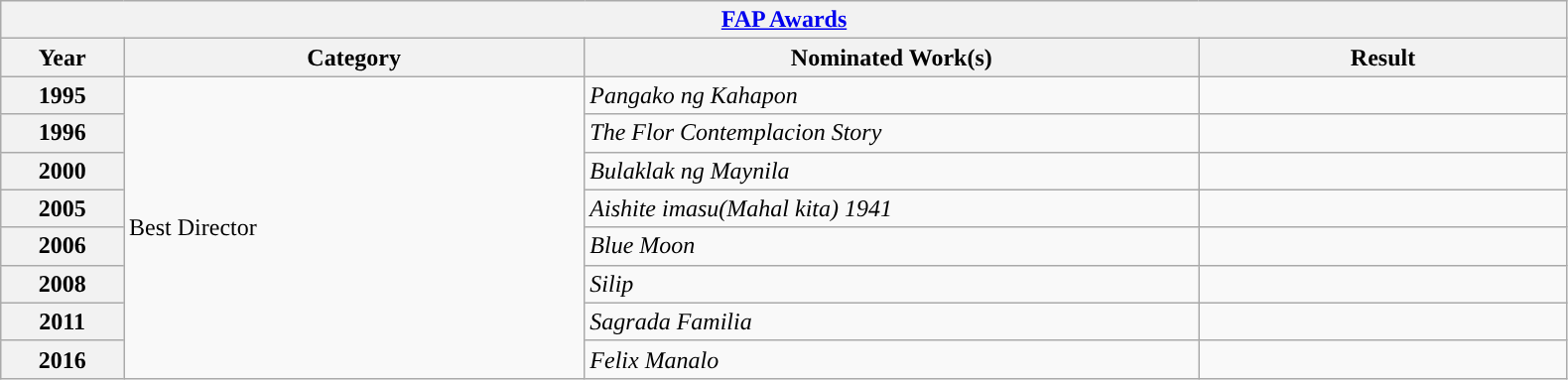<table class= "wikitable  plainrowheaders sortable">
<tr>
<th colspan=4><a href='#'>FAP Awards</a></th>
</tr>
<tr>
<th Width=4%>Year</th>
<th Width=15%>Category</th>
<th Width=20%>Nominated Work(s)</th>
<th Width=12%>Result</th>
</tr>
<tr>
<th scope="row">1995</th>
<td rowspan="8">Best Director</td>
<td><em>Pangako ng Kahapon</em></td>
<td></td>
</tr>
<tr>
<th scope="row">1996</th>
<td><em>The Flor Contemplacion Story</em></td>
<td></td>
</tr>
<tr>
<th scope="row">2000</th>
<td><em>Bulaklak ng Maynila</em></td>
<td></td>
</tr>
<tr>
<th scope="row">2005</th>
<td><em>Aishite imasu(Mahal kita) 1941</em></td>
<td></td>
</tr>
<tr>
<th scope="row">2006</th>
<td><em>Blue Moon</em></td>
<td></td>
</tr>
<tr>
<th scope="row">2008</th>
<td><em>Silip</em></td>
<td></td>
</tr>
<tr>
<th scope="row">2011</th>
<td><em>Sagrada Familia</em></td>
<td></td>
</tr>
<tr>
<th scope="row">2016</th>
<td><em>Felix Manalo</em></td>
<td></td>
</tr>
</table>
